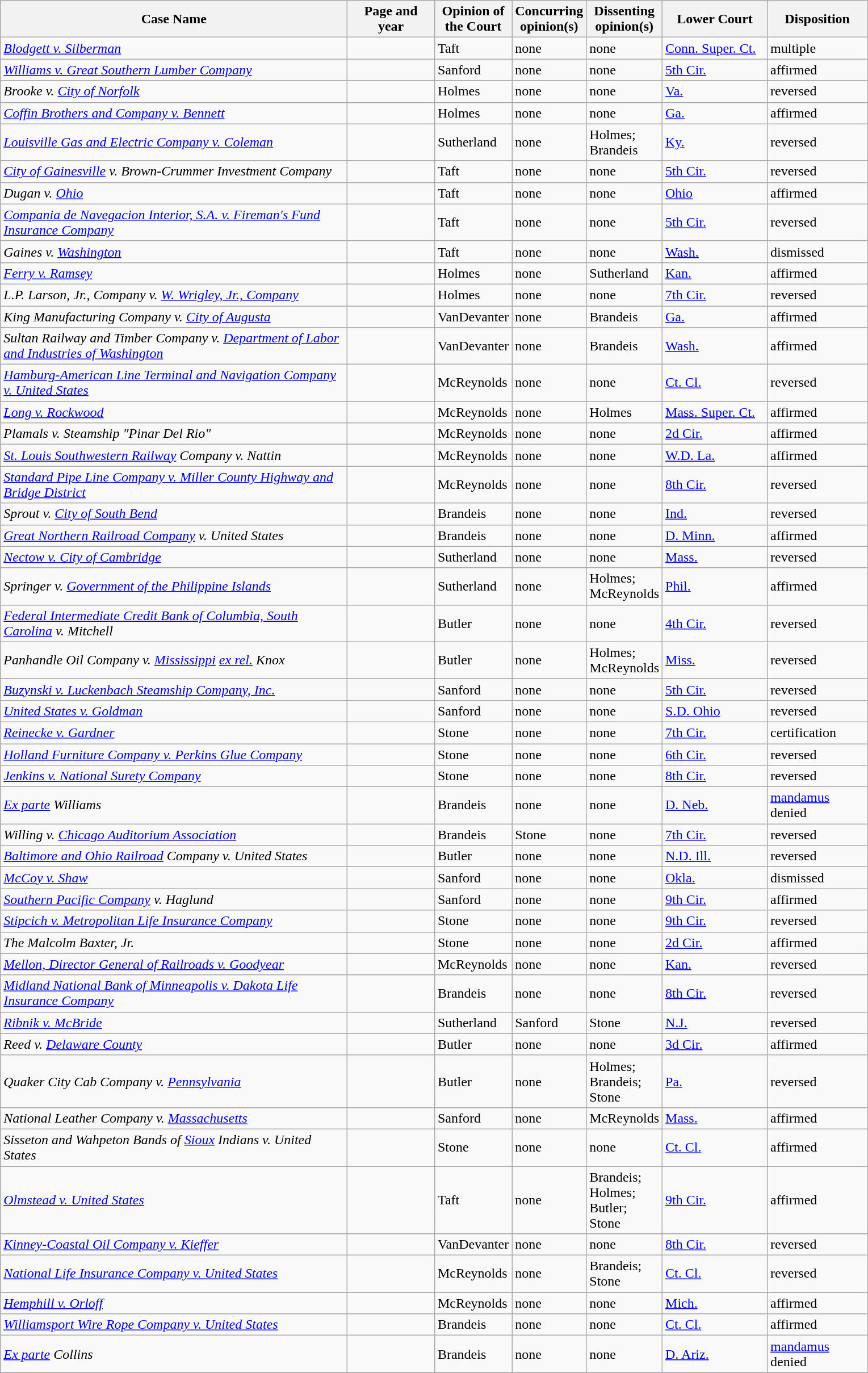<table class="wikitable sortable">
<tr>
<th scope="col" style="width: 400px;">Case Name</th>
<th scope="col" style="width: 95px;">Page and year</th>
<th scope="col" style="width: 10px;">Opinion of the Court</th>
<th scope="col" style="width: 10px;">Concurring opinion(s)</th>
<th scope="col" style="width: 10px;">Dissenting opinion(s)</th>
<th scope="col" style="width: 116px;">Lower Court</th>
<th scope="col" style="width: 110px;">Disposition</th>
</tr>
<tr>
<td><em><a href='#'>Blodgett v. Silberman</a></em></td>
<td align="right"></td>
<td>Taft</td>
<td>none</td>
<td>none</td>
<td><a href='#'>Conn. Super. Ct.</a></td>
<td>multiple</td>
</tr>
<tr>
<td><em><a href='#'>Williams v. Great Southern Lumber Company</a></em></td>
<td align="right"></td>
<td>Sanford</td>
<td>none</td>
<td>none</td>
<td><a href='#'>5th Cir.</a></td>
<td>affirmed</td>
</tr>
<tr>
<td><em>Brooke v. <a href='#'>City of Norfolk</a></em></td>
<td align="right"></td>
<td>Holmes</td>
<td>none</td>
<td>none</td>
<td><a href='#'>Va.</a></td>
<td>reversed</td>
</tr>
<tr>
<td><em><a href='#'>Coffin Brothers and Company v. Bennett</a></em></td>
<td align="right"></td>
<td>Holmes</td>
<td>none</td>
<td>none</td>
<td><a href='#'>Ga.</a></td>
<td>affirmed</td>
</tr>
<tr>
<td><em><a href='#'>Louisville Gas and Electric Company v. Coleman</a></em></td>
<td align="right"></td>
<td>Sutherland</td>
<td>none</td>
<td>Holmes; Brandeis</td>
<td><a href='#'>Ky.</a></td>
<td>reversed</td>
</tr>
<tr>
<td><em><a href='#'>City of Gainesville</a> v. Brown-Crummer Investment Company</em></td>
<td align="right"></td>
<td>Taft</td>
<td>none</td>
<td>none</td>
<td><a href='#'>5th Cir.</a></td>
<td>reversed</td>
</tr>
<tr>
<td><em>Dugan v. <a href='#'>Ohio</a></em></td>
<td align="right"></td>
<td>Taft</td>
<td>none</td>
<td>none</td>
<td><a href='#'>Ohio</a></td>
<td>affirmed</td>
</tr>
<tr>
<td><em><a href='#'>Compania de Navegacion Interior, S.A. v. Fireman's Fund Insurance Company</a></em></td>
<td align="right"></td>
<td>Taft</td>
<td>none</td>
<td>none</td>
<td><a href='#'>5th Cir.</a></td>
<td>reversed</td>
</tr>
<tr>
<td><em>Gaines v. <a href='#'>Washington</a></em></td>
<td align="right"></td>
<td>Taft</td>
<td>none</td>
<td>none</td>
<td><a href='#'>Wash.</a></td>
<td>dismissed</td>
</tr>
<tr>
<td><em><a href='#'>Ferry v. Ramsey</a></em></td>
<td align="right"></td>
<td>Holmes</td>
<td>none</td>
<td>Sutherland</td>
<td><a href='#'>Kan.</a></td>
<td>affirmed</td>
</tr>
<tr>
<td><em>L.P. Larson, Jr., Company v. <a href='#'>W. Wrigley, Jr., Company</a></em></td>
<td align="right"></td>
<td>Holmes</td>
<td>none</td>
<td>none</td>
<td><a href='#'>7th Cir.</a></td>
<td>reversed</td>
</tr>
<tr>
<td><em>King Manufacturing Company v. <a href='#'>City of Augusta</a></em></td>
<td align="right"></td>
<td>VanDevanter</td>
<td>none</td>
<td>Brandeis</td>
<td><a href='#'>Ga.</a></td>
<td>affirmed</td>
</tr>
<tr>
<td><em>Sultan Railway and Timber Company v. <a href='#'>Department of Labor and Industries of Washington</a></em></td>
<td align="right"></td>
<td>VanDevanter</td>
<td>none</td>
<td>Brandeis</td>
<td><a href='#'>Wash.</a></td>
<td>affirmed</td>
</tr>
<tr>
<td><em><a href='#'>Hamburg-American Line Terminal and Navigation Company v. United States</a></em></td>
<td align="right"></td>
<td>McReynolds</td>
<td>none</td>
<td>none</td>
<td><a href='#'>Ct. Cl.</a></td>
<td>reversed</td>
</tr>
<tr>
<td><em><a href='#'>Long v. Rockwood</a></em></td>
<td align="right"></td>
<td>McReynolds</td>
<td>none</td>
<td>Holmes</td>
<td><a href='#'>Mass. Super. Ct.</a></td>
<td>affirmed</td>
</tr>
<tr>
<td><em>Plamals v. Steamship "Pinar Del Rio"</em></td>
<td align="right"></td>
<td>McReynolds</td>
<td>none</td>
<td>none</td>
<td><a href='#'>2d Cir.</a></td>
<td>affirmed</td>
</tr>
<tr>
<td><em><a href='#'>St. Louis Southwestern Railway</a> Company v. Nattin</em></td>
<td align="right"></td>
<td>McReynolds</td>
<td>none</td>
<td>none</td>
<td><a href='#'>W.D. La.</a></td>
<td>affirmed</td>
</tr>
<tr>
<td><em><a href='#'>Standard Pipe Line Company v. Miller County Highway and Bridge District</a></em></td>
<td align="right"></td>
<td>McReynolds</td>
<td>none</td>
<td>none</td>
<td><a href='#'>8th Cir.</a></td>
<td>reversed</td>
</tr>
<tr>
<td><em>Sprout v. <a href='#'>City of South Bend</a></em></td>
<td align="right"></td>
<td>Brandeis</td>
<td>none</td>
<td>none</td>
<td><a href='#'>Ind.</a></td>
<td>reversed</td>
</tr>
<tr>
<td><em><a href='#'>Great Northern Railroad Company</a> v. United States</em></td>
<td align="right"></td>
<td>Brandeis</td>
<td>none</td>
<td>none</td>
<td><a href='#'>D. Minn.</a></td>
<td>affirmed</td>
</tr>
<tr>
<td><em><a href='#'>Nectow v. City of Cambridge</a></em></td>
<td align="right"></td>
<td>Sutherland</td>
<td>none</td>
<td>none</td>
<td><a href='#'>Mass.</a></td>
<td>reversed</td>
</tr>
<tr>
<td><em>Springer v. <a href='#'>Government of the Philippine Islands</a></em></td>
<td align="right"></td>
<td>Sutherland</td>
<td>none</td>
<td>Holmes; McReynolds</td>
<td><a href='#'>Phil.</a></td>
<td>affirmed</td>
</tr>
<tr>
<td><em><a href='#'>Federal Intermediate Credit Bank of Columbia, South Carolina</a> v. Mitchell</em></td>
<td align="right"></td>
<td>Butler</td>
<td>none</td>
<td>none</td>
<td><a href='#'>4th Cir.</a></td>
<td>reversed</td>
</tr>
<tr>
<td><em>Panhandle Oil Company v. <a href='#'>Mississippi</a> <a href='#'>ex rel.</a> Knox</em></td>
<td align="right"></td>
<td>Butler</td>
<td>none</td>
<td>Holmes; McReynolds</td>
<td><a href='#'>Miss.</a></td>
<td>reversed</td>
</tr>
<tr>
<td><em><a href='#'>Buzynski v. Luckenbach Steamship Company, Inc.</a></em></td>
<td align="right"></td>
<td>Sanford</td>
<td>none</td>
<td>none</td>
<td><a href='#'>5th Cir.</a></td>
<td>reversed</td>
</tr>
<tr>
<td><em><a href='#'>United States v. Goldman</a></em></td>
<td align="right"></td>
<td>Sanford</td>
<td>none</td>
<td>none</td>
<td><a href='#'>S.D. Ohio</a></td>
<td>reversed</td>
</tr>
<tr>
<td><em><a href='#'>Reinecke v. Gardner</a></em></td>
<td align="right"></td>
<td>Stone</td>
<td>none</td>
<td>none</td>
<td><a href='#'>7th Cir.</a></td>
<td>certification</td>
</tr>
<tr>
<td><em><a href='#'>Holland Furniture Company v. Perkins Glue Company</a></em></td>
<td align="right"></td>
<td>Stone</td>
<td>none</td>
<td>none</td>
<td><a href='#'>6th Cir.</a></td>
<td>reversed</td>
</tr>
<tr>
<td><em><a href='#'>Jenkins v. National Surety Company</a></em></td>
<td align="right"></td>
<td>Stone</td>
<td>none</td>
<td>none</td>
<td><a href='#'>8th Cir.</a></td>
<td>reversed</td>
</tr>
<tr>
<td><em><a href='#'>Ex parte</a> Williams</em></td>
<td align="right"></td>
<td>Brandeis</td>
<td>none</td>
<td>none</td>
<td><a href='#'>D. Neb.</a></td>
<td><a href='#'>mandamus</a> denied</td>
</tr>
<tr>
<td><em>Willing v. <a href='#'>Chicago Auditorium Association</a></em></td>
<td align="right"></td>
<td>Brandeis</td>
<td>Stone</td>
<td>none</td>
<td><a href='#'>7th Cir.</a></td>
<td>reversed</td>
</tr>
<tr>
<td><em><a href='#'>Baltimore and Ohio Railroad</a> Company v. United States</em></td>
<td align="right"></td>
<td>Butler</td>
<td>none</td>
<td>none</td>
<td><a href='#'>N.D. Ill.</a></td>
<td>reversed</td>
</tr>
<tr>
<td><em><a href='#'>McCoy v. Shaw</a></em></td>
<td align="right"></td>
<td>Sanford</td>
<td>none</td>
<td>none</td>
<td><a href='#'>Okla.</a></td>
<td>dismissed</td>
</tr>
<tr>
<td><em><a href='#'>Southern Pacific Company</a> v. Haglund</em></td>
<td align="right"></td>
<td>Sanford</td>
<td>none</td>
<td>none</td>
<td><a href='#'>9th Cir.</a></td>
<td>affirmed</td>
</tr>
<tr>
<td><em><a href='#'>Stipcich v. Metropolitan Life Insurance Company</a></em></td>
<td align="right"></td>
<td>Stone</td>
<td>none</td>
<td>none</td>
<td><a href='#'>9th Cir.</a></td>
<td>reversed</td>
</tr>
<tr>
<td><em>The Malcolm Baxter, Jr.</em></td>
<td align="right"></td>
<td>Stone</td>
<td>none</td>
<td>none</td>
<td><a href='#'>2d Cir.</a></td>
<td>affirmed</td>
</tr>
<tr>
<td><em><a href='#'>Mellon, Director General of Railroads v. Goodyear</a></em></td>
<td align="right"></td>
<td>McReynolds</td>
<td>none</td>
<td>none</td>
<td><a href='#'>Kan.</a></td>
<td>reversed</td>
</tr>
<tr>
<td><em><a href='#'>Midland National Bank of Minneapolis v. Dakota Life Insurance Company</a></em></td>
<td align="right"></td>
<td>Brandeis</td>
<td>none</td>
<td>none</td>
<td><a href='#'>8th Cir.</a></td>
<td>reversed</td>
</tr>
<tr>
<td><em><a href='#'>Ribnik v. McBride</a></em></td>
<td align="right"></td>
<td>Sutherland</td>
<td>Sanford</td>
<td>Stone</td>
<td><a href='#'>N.J.</a></td>
<td>reversed</td>
</tr>
<tr>
<td><em>Reed v. <a href='#'>Delaware County</a></em></td>
<td align="right"></td>
<td>Butler</td>
<td>none</td>
<td>none</td>
<td><a href='#'>3d Cir.</a></td>
<td>affirmed</td>
</tr>
<tr>
<td><em>Quaker City Cab Company v. <a href='#'>Pennsylvania</a></em></td>
<td align="right"></td>
<td>Butler</td>
<td>none</td>
<td>Holmes; Brandeis; Stone</td>
<td><a href='#'>Pa.</a></td>
<td>reversed</td>
</tr>
<tr>
<td><em>National Leather Company v. <a href='#'>Massachusetts</a></em></td>
<td align="right"></td>
<td>Sanford</td>
<td>none</td>
<td>McReynolds</td>
<td><a href='#'>Mass.</a></td>
<td>affirmed</td>
</tr>
<tr>
<td><em>Sisseton and Wahpeton Bands of <a href='#'>Sioux</a> Indians v. United States</em></td>
<td align="right"></td>
<td>Stone</td>
<td>none</td>
<td>none</td>
<td><a href='#'>Ct. Cl.</a></td>
<td>affirmed</td>
</tr>
<tr>
<td><em><a href='#'>Olmstead v. United States</a></em></td>
<td align="right"></td>
<td>Taft</td>
<td>none</td>
<td>Brandeis; Holmes; Butler; Stone</td>
<td><a href='#'>9th Cir.</a></td>
<td>affirmed</td>
</tr>
<tr>
<td><em><a href='#'>Kinney-Coastal Oil Company v. Kieffer</a></em></td>
<td align="right"></td>
<td>VanDevanter</td>
<td>none</td>
<td>none</td>
<td><a href='#'>8th Cir.</a></td>
<td>reversed</td>
</tr>
<tr>
<td><em><a href='#'>National Life Insurance Company v. United States</a></em></td>
<td align="right"></td>
<td>McReynolds</td>
<td>none</td>
<td>Brandeis; Stone</td>
<td><a href='#'>Ct. Cl.</a></td>
<td>reversed</td>
</tr>
<tr>
<td><em><a href='#'>Hemphill v. Orloff</a></em></td>
<td align="right"></td>
<td>McReynolds</td>
<td>none</td>
<td>none</td>
<td><a href='#'>Mich.</a></td>
<td>affirmed</td>
</tr>
<tr>
<td><em><a href='#'>Williamsport Wire Rope Company v. United States</a></em></td>
<td align="right"></td>
<td>Brandeis</td>
<td>none</td>
<td>none</td>
<td><a href='#'>Ct. Cl.</a></td>
<td>affirmed</td>
</tr>
<tr>
<td><em><a href='#'>Ex parte</a> Collins</em></td>
<td align="right"></td>
<td>Brandeis</td>
<td>none</td>
<td>none</td>
<td><a href='#'>D. Ariz.</a></td>
<td><a href='#'>mandamus</a> denied</td>
</tr>
<tr>
</tr>
</table>
